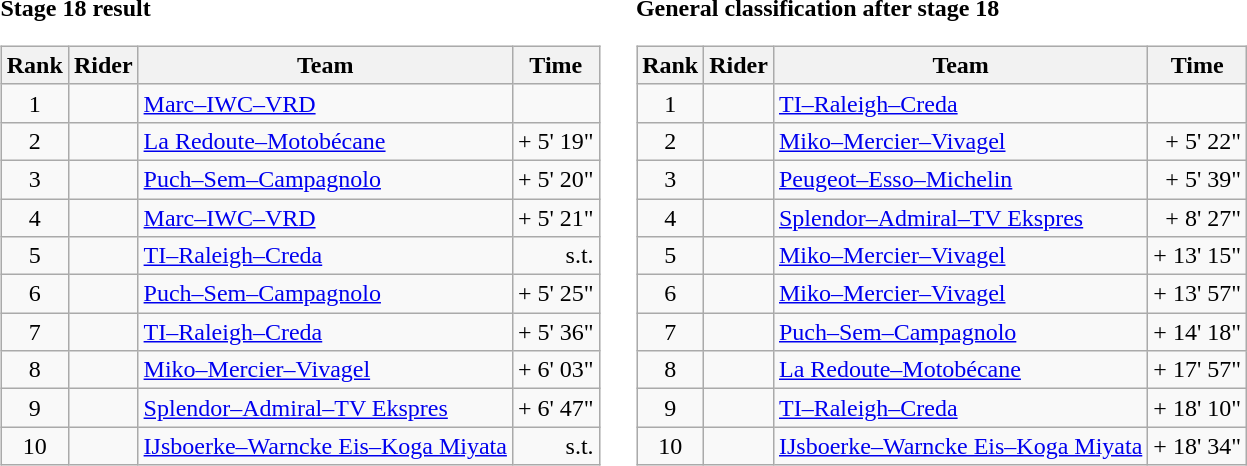<table>
<tr>
<td><strong>Stage 18 result</strong><br><table class="wikitable">
<tr>
<th scope="col">Rank</th>
<th scope="col">Rider</th>
<th scope="col">Team</th>
<th scope="col">Time</th>
</tr>
<tr>
<td style="text-align:center;">1</td>
<td></td>
<td><a href='#'>Marc–IWC–VRD</a></td>
<td style="text-align:right;"></td>
</tr>
<tr>
<td style="text-align:center;">2</td>
<td></td>
<td><a href='#'>La Redoute–Motobécane</a></td>
<td style="text-align:right;">+ 5' 19"</td>
</tr>
<tr>
<td style="text-align:center;">3</td>
<td></td>
<td><a href='#'>Puch–Sem–Campagnolo</a></td>
<td style="text-align:right;">+ 5' 20"</td>
</tr>
<tr>
<td style="text-align:center;">4</td>
<td></td>
<td><a href='#'>Marc–IWC–VRD</a></td>
<td style="text-align:right;">+ 5' 21"</td>
</tr>
<tr>
<td style="text-align:center;">5</td>
<td> </td>
<td><a href='#'>TI–Raleigh–Creda</a></td>
<td style="text-align:right;">s.t.</td>
</tr>
<tr>
<td style="text-align:center;">6</td>
<td></td>
<td><a href='#'>Puch–Sem–Campagnolo</a></td>
<td style="text-align:right;">+ 5' 25"</td>
</tr>
<tr>
<td style="text-align:center;">7</td>
<td></td>
<td><a href='#'>TI–Raleigh–Creda</a></td>
<td style="text-align:right;">+ 5' 36"</td>
</tr>
<tr>
<td style="text-align:center;">8</td>
<td></td>
<td><a href='#'>Miko–Mercier–Vivagel</a></td>
<td style="text-align:right;">+ 6' 03"</td>
</tr>
<tr>
<td style="text-align:center;">9</td>
<td></td>
<td><a href='#'>Splendor–Admiral–TV Ekspres</a></td>
<td style="text-align:right;">+ 6' 47"</td>
</tr>
<tr>
<td style="text-align:center;">10</td>
<td></td>
<td><a href='#'>IJsboerke–Warncke Eis–Koga Miyata</a></td>
<td style="text-align:right;">s.t.</td>
</tr>
</table>
</td>
<td></td>
<td><strong>General classification after stage 18</strong><br><table class="wikitable">
<tr>
<th scope="col">Rank</th>
<th scope="col">Rider</th>
<th scope="col">Team</th>
<th scope="col">Time</th>
</tr>
<tr>
<td style="text-align:center;">1</td>
<td> </td>
<td><a href='#'>TI–Raleigh–Creda</a></td>
<td style="text-align:right;"></td>
</tr>
<tr>
<td style="text-align:center;">2</td>
<td></td>
<td><a href='#'>Miko–Mercier–Vivagel</a></td>
<td style="text-align:right;">+ 5' 22"</td>
</tr>
<tr>
<td style="text-align:center;">3</td>
<td></td>
<td><a href='#'>Peugeot–Esso–Michelin</a></td>
<td style="text-align:right;">+ 5' 39"</td>
</tr>
<tr>
<td style="text-align:center;">4</td>
<td></td>
<td><a href='#'>Splendor–Admiral–TV Ekspres</a></td>
<td style="text-align:right;">+ 8' 27"</td>
</tr>
<tr>
<td style="text-align:center;">5</td>
<td></td>
<td><a href='#'>Miko–Mercier–Vivagel</a></td>
<td style="text-align:right;">+ 13' 15"</td>
</tr>
<tr>
<td style="text-align:center;">6</td>
<td></td>
<td><a href='#'>Miko–Mercier–Vivagel</a></td>
<td style="text-align:right;">+ 13' 57"</td>
</tr>
<tr>
<td style="text-align:center;">7</td>
<td></td>
<td><a href='#'>Puch–Sem–Campagnolo</a></td>
<td style="text-align:right;">+ 14' 18"</td>
</tr>
<tr>
<td style="text-align:center;">8</td>
<td></td>
<td><a href='#'>La Redoute–Motobécane</a></td>
<td style="text-align:right;">+ 17' 57"</td>
</tr>
<tr>
<td style="text-align:center;">9</td>
<td></td>
<td><a href='#'>TI–Raleigh–Creda</a></td>
<td style="text-align:right;">+ 18' 10"</td>
</tr>
<tr>
<td style="text-align:center;">10</td>
<td></td>
<td><a href='#'>IJsboerke–Warncke Eis–Koga Miyata</a></td>
<td style="text-align:right;">+ 18' 34"</td>
</tr>
</table>
</td>
</tr>
</table>
